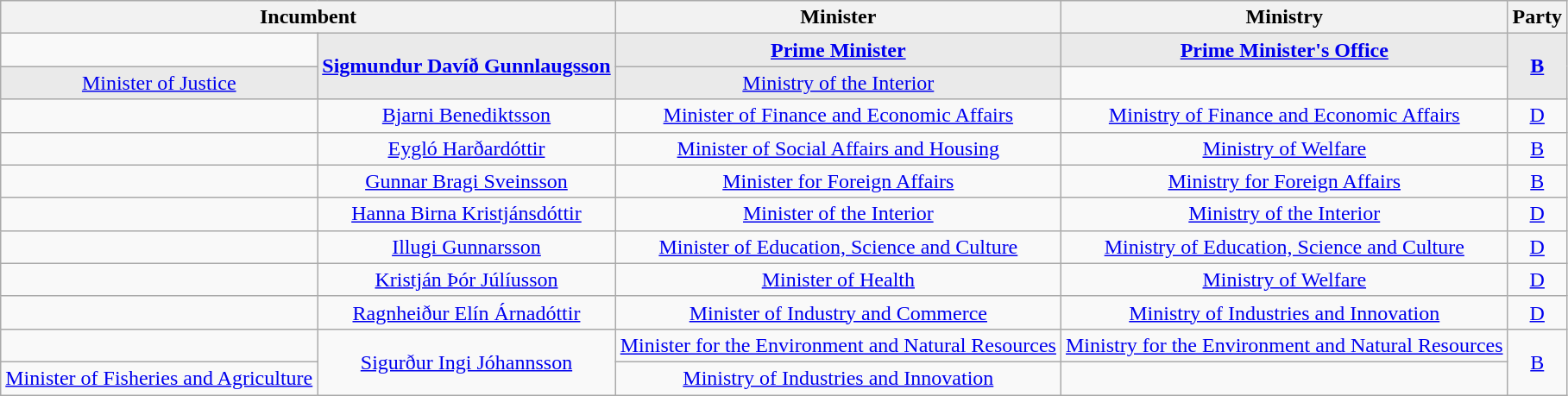<table class="wikitable" style="text-align: center;">
<tr>
<th colspan=2>Incumbent</th>
<th>Minister</th>
<th>Ministry</th>
<th>Party</th>
</tr>
<tr>
<td></td>
<td style="background-color: #EAEAEA;" rowspan=2><strong><a href='#'>Sigmundur Davíð Gunnlaugsson</a></strong></td>
<td style="background-color: #EAEAEA;"><strong><a href='#'>Prime Minister</a><br></strong></td>
<td style="background-color: #EAEAEA;"><strong><a href='#'>Prime Minister's Office</a><br></strong></td>
<td style="background-color: #EAEAEA;" rowspan=2><strong><a href='#'>B</a></strong></td>
</tr>
<tr>
<td style="background-color: #EAEAEA;"><a href='#'>Minister of Justice</a><br></td>
<td style="background-color: #EAEAEA;"><a href='#'>Ministry of the Interior</a><br></td>
</tr>
<tr>
<td></td>
<td><a href='#'>Bjarni Benediktsson</a></td>
<td><a href='#'>Minister of Finance and Economic Affairs</a><br></td>
<td><a href='#'>Ministry of Finance and Economic Affairs</a><br></td>
<td><a href='#'>D</a></td>
</tr>
<tr>
<td></td>
<td><a href='#'>Eygló Harðardóttir</a></td>
<td><a href='#'>Minister of Social Affairs and Housing</a><br></td>
<td><a href='#'>Ministry of Welfare</a><br></td>
<td><a href='#'>B</a></td>
</tr>
<tr>
<td></td>
<td><a href='#'>Gunnar Bragi Sveinsson</a></td>
<td><a href='#'>Minister for Foreign Affairs</a><br></td>
<td><a href='#'>Ministry for Foreign Affairs</a><br></td>
<td><a href='#'>B</a></td>
</tr>
<tr>
<td></td>
<td><a href='#'>Hanna Birna Kristjánsdóttir</a></td>
<td><a href='#'>Minister of the Interior</a><br></td>
<td><a href='#'>Ministry of the Interior</a><br></td>
<td><a href='#'>D</a></td>
</tr>
<tr>
<td></td>
<td><a href='#'>Illugi Gunnarsson</a></td>
<td><a href='#'>Minister of Education, Science and Culture</a><br></td>
<td><a href='#'>Ministry of Education, Science and Culture</a><br></td>
<td><a href='#'>D</a></td>
</tr>
<tr>
<td></td>
<td><a href='#'>Kristján Þór Júlíusson</a></td>
<td><a href='#'>Minister of Health</a><br></td>
<td><a href='#'>Ministry of Welfare</a><br></td>
<td><a href='#'>D</a></td>
</tr>
<tr>
<td></td>
<td><a href='#'>Ragnheiður Elín Árnadóttir</a></td>
<td><a href='#'>Minister of Industry and Commerce</a><br></td>
<td><a href='#'>Ministry of Industries and Innovation</a><br></td>
<td><a href='#'>D</a></td>
</tr>
<tr>
<td></td>
<td rowspan=2><a href='#'>Sigurður Ingi Jóhannsson</a></td>
<td><a href='#'>Minister for the Environment and Natural Resources</a><br></td>
<td><a href='#'>Ministry for the Environment and Natural Resources</a><br></td>
<td rowspan=2><a href='#'>B</a></td>
</tr>
<tr>
<td><a href='#'>Minister of Fisheries and Agriculture</a><br></td>
<td><a href='#'>Ministry of Industries and Innovation</a><br></td>
</tr>
</table>
